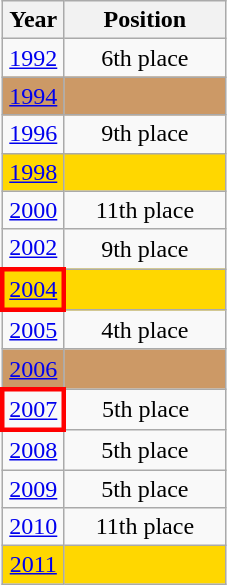<table class="wikitable" style="text-align: center;">
<tr>
<th>Year</th>
<th width="100">Position</th>
</tr>
<tr>
<td> <a href='#'>1992</a></td>
<td align=center>6th place</td>
</tr>
<tr bgcolor="#cc9966">
<td> <a href='#'>1994</a></td>
<td align=center></td>
</tr>
<tr>
<td> <a href='#'>1996</a></td>
<td align=center>9th place</td>
</tr>
<tr bgcolor=gold>
<td> <a href='#'>1998</a></td>
<td align=center></td>
</tr>
<tr>
<td> <a href='#'>2000</a></td>
<td align=center>11th place</td>
</tr>
<tr>
<td> <a href='#'>2002</a></td>
<td align=center>9th place</td>
</tr>
<tr bgcolor=gold>
<td style="border: 3px solid red"> <a href='#'>2004</a></td>
<td align=center></td>
</tr>
<tr>
<td> <a href='#'>2005</a></td>
<td align=center>4th place</td>
</tr>
<tr bgcolor="#cc9966">
<td> <a href='#'>2006</a></td>
<td align=center></td>
</tr>
<tr>
<td style="border: 3px solid red"> <a href='#'>2007</a></td>
<td align=center>5th place</td>
</tr>
<tr>
<td> <a href='#'>2008</a></td>
<td align=center>5th place</td>
</tr>
<tr>
<td> <a href='#'>2009</a></td>
<td align=center>5th place</td>
</tr>
<tr>
<td> <a href='#'>2010</a></td>
<td align=center>11th place</td>
</tr>
<tr bgcolor=gold>
<td> <a href='#'>2011</a></td>
<td align=center></td>
</tr>
</table>
